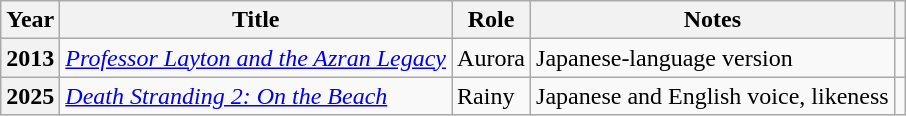<table class="wikitable">
<tr>
<th>Year</th>
<th>Title</th>
<th>Role</th>
<th>Notes</th>
<th></th>
</tr>
<tr>
<th>2013</th>
<td><em><a href='#'>Professor Layton and the Azran Legacy</a></em></td>
<td>Aurora</td>
<td>Japanese-language version</td>
<td></td>
</tr>
<tr>
<th>2025</th>
<td><em><a href='#'>Death Stranding 2: On the Beach</a></em></td>
<td>Rainy</td>
<td>Japanese and English voice, likeness</td>
<td style="text-align:center"></td>
</tr>
</table>
